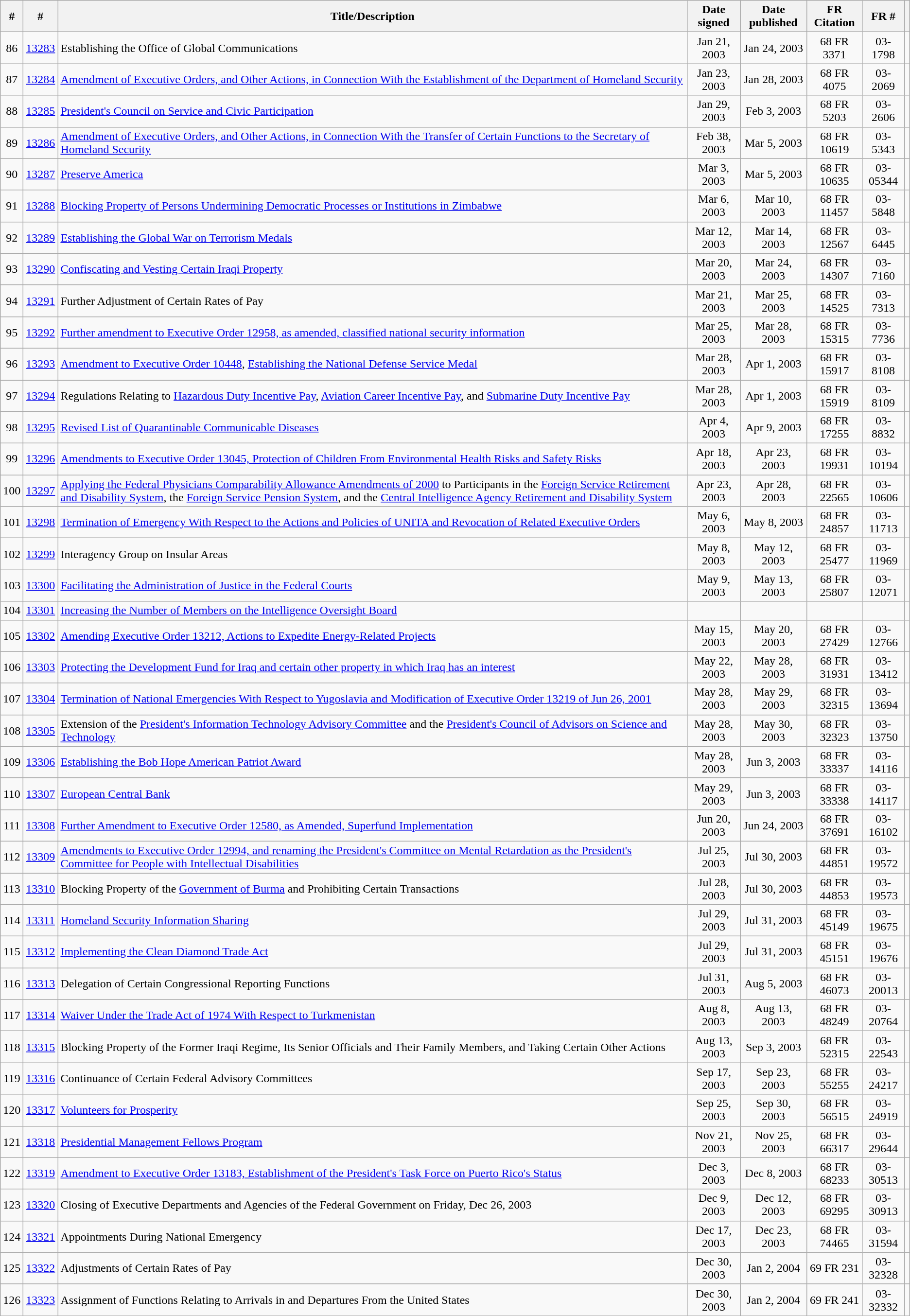<table class="wikitable sortable" style="text-align:center;">
<tr>
<th> #</th>
<th> #</th>
<th>Title/Description</th>
<th>Date signed</th>
<th>Date published</th>
<th>FR Citation</th>
<th>FR  #</th>
<th class="unsortable"></th>
</tr>
<tr>
<td>86</td>
<td><a href='#'>13283</a></td>
<td style="text-align:left;">Establishing the Office of Global Communications</td>
<td>Jan 21, 2003</td>
<td>Jan 24, 2003</td>
<td>68 FR 3371</td>
<td>03-1798</td>
<td></td>
</tr>
<tr>
<td>87</td>
<td><a href='#'>13284</a></td>
<td style="text-align:left;"><a href='#'>Amendment of Executive Orders, and Other Actions, in Connection With the Establishment of the Department of Homeland Security</a></td>
<td>Jan 23, 2003</td>
<td>Jan 28, 2003</td>
<td>68 FR 4075</td>
<td>03-2069</td>
<td></td>
</tr>
<tr>
<td>88</td>
<td><a href='#'>13285</a></td>
<td style="text-align:left;"><a href='#'>President's Council on Service and Civic Participation</a></td>
<td>Jan 29, 2003</td>
<td>Feb 3, 2003</td>
<td>68 FR 5203</td>
<td>03-2606</td>
<td></td>
</tr>
<tr>
<td>89</td>
<td><a href='#'>13286</a></td>
<td style="text-align:left;"><a href='#'>Amendment of Executive Orders, and Other Actions, in Connection With the Transfer of Certain Functions to the Secretary of Homeland Security</a></td>
<td>Feb 38, 2003</td>
<td>Mar 5, 2003</td>
<td>68 FR 10619</td>
<td>03-5343</td>
<td></td>
</tr>
<tr>
<td>90</td>
<td><a href='#'>13287</a></td>
<td style="text-align:left;"><a href='#'>Preserve America</a></td>
<td>Mar 3, 2003</td>
<td>Mar 5, 2003</td>
<td>68 FR 10635</td>
<td>03-05344</td>
<td></td>
</tr>
<tr>
<td>91</td>
<td><a href='#'>13288</a></td>
<td style="text-align:left;"><a href='#'>Blocking Property of Persons Undermining Democratic Processes or Institutions in Zimbabwe</a></td>
<td>Mar 6, 2003</td>
<td>Mar 10, 2003</td>
<td>68 FR 11457</td>
<td>03-5848</td>
<td></td>
</tr>
<tr>
<td>92</td>
<td><a href='#'>13289</a></td>
<td style="text-align:left;"><a href='#'>Establishing the Global War on Terrorism Medals</a></td>
<td>Mar 12, 2003</td>
<td>Mar 14, 2003</td>
<td>68 FR 12567</td>
<td>03-6445</td>
<td></td>
</tr>
<tr>
<td>93</td>
<td><a href='#'>13290</a></td>
<td style="text-align:left;"><a href='#'>Confiscating and Vesting Certain Iraqi Property</a></td>
<td>Mar 20, 2003</td>
<td>Mar 24, 2003</td>
<td>68 FR 14307</td>
<td>03-7160</td>
<td></td>
</tr>
<tr>
<td>94</td>
<td><a href='#'>13291</a></td>
<td style="text-align:left;">Further Adjustment of Certain Rates of Pay</td>
<td>Mar 21, 2003</td>
<td>Mar 25, 2003</td>
<td>68 FR 14525</td>
<td>03-7313</td>
<td></td>
</tr>
<tr>
<td>95</td>
<td><a href='#'>13292</a></td>
<td style="text-align:left;"><a href='#'>Further amendment to Executive Order 12958, as amended, classified national security information</a></td>
<td>Mar 25, 2003</td>
<td>Mar 28, 2003</td>
<td>68 FR 15315</td>
<td>03-7736</td>
<td></td>
</tr>
<tr>
<td>96</td>
<td><a href='#'>13293</a></td>
<td style="text-align:left;"><a href='#'>Amendment to Executive Order 10448</a>, <a href='#'>Establishing the National Defense Service Medal</a></td>
<td>Mar 28, 2003</td>
<td>Apr 1, 2003</td>
<td>68 FR 15917</td>
<td>03-8108</td>
<td></td>
</tr>
<tr>
<td>97</td>
<td><a href='#'>13294</a></td>
<td style="text-align:left;">Regulations Relating to <a href='#'>Hazardous Duty Incentive Pay</a>, <a href='#'>Aviation Career Incentive Pay</a>, and <a href='#'>Submarine Duty Incentive Pay</a></td>
<td>Mar 28, 2003</td>
<td>Apr 1, 2003</td>
<td>68 FR 15919</td>
<td>03-8109</td>
<td></td>
</tr>
<tr>
<td>98</td>
<td><a href='#'>13295</a></td>
<td style="text-align:left;"><a href='#'>Revised List of Quarantinable Communicable Diseases</a></td>
<td>Apr 4, 2003</td>
<td>Apr 9, 2003</td>
<td>68 FR 17255</td>
<td>03-8832</td>
<td></td>
</tr>
<tr>
<td>99</td>
<td><a href='#'>13296</a></td>
<td style="text-align:left;"><a href='#'>Amendments to Executive Order 13045, Protection of Children From Environmental Health Risks and Safety Risks</a></td>
<td>Apr 18, 2003</td>
<td>Apr 23, 2003</td>
<td>68 FR 19931</td>
<td>03-10194</td>
<td></td>
</tr>
<tr>
<td>100</td>
<td><a href='#'>13297</a></td>
<td style="text-align:left;"><a href='#'>Applying the Federal Physicians Comparability Allowance Amendments of 2000</a> to Participants in the <a href='#'>Foreign Service Retirement and Disability System</a>, the <a href='#'>Foreign Service Pension System</a>, and the <a href='#'>Central Intelligence Agency Retirement and Disability System</a></td>
<td>Apr 23, 2003</td>
<td>Apr 28, 2003</td>
<td>68 FR 22565</td>
<td>03-10606</td>
<td></td>
</tr>
<tr>
<td>101</td>
<td><a href='#'>13298</a></td>
<td style="text-align:left;"><a href='#'>Termination of Emergency With Respect to the Actions and Policies of UNITA and Revocation of Related Executive Orders</a></td>
<td>May 6, 2003</td>
<td>May 8, 2003</td>
<td>68 FR 24857</td>
<td>03-11713</td>
<td></td>
</tr>
<tr>
<td>102</td>
<td><a href='#'>13299</a></td>
<td style="text-align:left;">Interagency Group on Insular Areas</td>
<td>May 8, 2003</td>
<td>May 12, 2003</td>
<td>68 FR 25477</td>
<td>03-11969</td>
<td></td>
</tr>
<tr>
<td>103</td>
<td><a href='#'>13300</a></td>
<td style="text-align:left;"><a href='#'>Facilitating the Administration of Justice in the Federal Courts</a></td>
<td>May 9, 2003</td>
<td>May 13, 2003</td>
<td>68 FR 25807</td>
<td>03-12071</td>
<td></td>
</tr>
<tr>
<td>104</td>
<td><a href='#'>13301</a></td>
<td style="text-align:left;"><a href='#'>Increasing the Number of Members on the Intelligence Oversight Board</a></td>
<td></td>
<td></td>
<td></td>
<td></td>
<td></td>
</tr>
<tr>
<td>105</td>
<td><a href='#'>13302</a></td>
<td style="text-align:left;"><a href='#'>Amending Executive Order 13212, Actions to Expedite Energy-Related Projects</a></td>
<td>May 15, 2003</td>
<td>May 20, 2003</td>
<td>68 FR 27429</td>
<td>03-12766</td>
<td></td>
</tr>
<tr>
<td>106</td>
<td><a href='#'>13303</a></td>
<td style="text-align:left;"><a href='#'>Protecting the Development Fund for Iraq and certain other property in which Iraq has an interest</a></td>
<td>May 22, 2003</td>
<td>May 28, 2003</td>
<td>68 FR 31931</td>
<td>03-13412</td>
<td></td>
</tr>
<tr>
<td>107</td>
<td><a href='#'>13304</a></td>
<td style="text-align:left;"><a href='#'>Termination of National Emergencies With Respect to Yugoslavia and Modification of Executive Order 13219 of Jun 26, 2001</a></td>
<td>May 28, 2003</td>
<td>May 29, 2003</td>
<td>68 FR 32315</td>
<td>03-13694</td>
<td></td>
</tr>
<tr>
<td>108</td>
<td><a href='#'>13305</a></td>
<td style="text-align:left;">Extension of the <a href='#'>President's Information Technology Advisory Committee</a> and the <a href='#'>President's Council of Advisors on Science and Technology</a></td>
<td>May 28, 2003</td>
<td>May 30, 2003</td>
<td>68 FR 32323</td>
<td>03-13750</td>
<td></td>
</tr>
<tr>
<td>109</td>
<td><a href='#'>13306</a></td>
<td style="text-align:left;"><a href='#'>Establishing the Bob Hope American Patriot Award</a></td>
<td>May 28, 2003</td>
<td>Jun 3, 2003</td>
<td>68 FR 33337</td>
<td>03-14116</td>
<td></td>
</tr>
<tr>
<td>110</td>
<td><a href='#'>13307</a></td>
<td style="text-align:left;"><a href='#'>European Central Bank</a></td>
<td>May 29, 2003</td>
<td>Jun 3, 2003</td>
<td>68 FR 33338</td>
<td>03-14117</td>
<td></td>
</tr>
<tr>
<td>111</td>
<td><a href='#'>13308</a></td>
<td style="text-align:left;"><a href='#'>Further Amendment to Executive Order 12580, as Amended, Superfund Implementation</a></td>
<td>Jun 20, 2003</td>
<td>Jun 24, 2003</td>
<td>68 FR 37691</td>
<td>03-16102</td>
<td></td>
</tr>
<tr>
<td>112</td>
<td><a href='#'>13309</a></td>
<td style="text-align:left;"><a href='#'>Amendments to Executive Order 12994, and renaming the President's Committee on Mental Retardation as the President's Committee for People with Intellectual Disabilities</a></td>
<td>Jul 25, 2003</td>
<td>Jul 30, 2003</td>
<td>68 FR 44851</td>
<td>03-19572</td>
<td></td>
</tr>
<tr>
<td>113</td>
<td><a href='#'>13310</a></td>
<td style="text-align:left;">Blocking Property of the <a href='#'>Government of Burma</a> and Prohibiting Certain Transactions</td>
<td>Jul 28, 2003</td>
<td>Jul 30, 2003</td>
<td>68 FR 44853</td>
<td>03-19573</td>
<td></td>
</tr>
<tr>
<td>114</td>
<td><a href='#'>13311</a></td>
<td style="text-align:left;"><a href='#'>Homeland Security Information Sharing</a></td>
<td>Jul 29, 2003</td>
<td>Jul 31, 2003</td>
<td>68 FR 45149</td>
<td>03-19675</td>
<td></td>
</tr>
<tr>
<td>115</td>
<td><a href='#'>13312</a></td>
<td style="text-align:left;"><a href='#'>Implementing the Clean Diamond Trade Act</a></td>
<td>Jul 29, 2003</td>
<td>Jul 31, 2003</td>
<td>68 FR 45151</td>
<td>03-19676</td>
<td></td>
</tr>
<tr>
<td>116</td>
<td><a href='#'>13313</a></td>
<td style="text-align:left;">Delegation of Certain Congressional Reporting Functions</td>
<td>Jul 31, 2003</td>
<td>Aug 5, 2003</td>
<td>68 FR 46073</td>
<td>03-20013</td>
<td></td>
</tr>
<tr>
<td>117</td>
<td><a href='#'>13314</a></td>
<td style="text-align:left;"><a href='#'>Waiver Under the Trade Act of 1974 With Respect to Turkmenistan</a></td>
<td>Aug 8, 2003</td>
<td>Aug 13, 2003</td>
<td>68 FR 48249</td>
<td>03-20764</td>
<td></td>
</tr>
<tr>
<td>118</td>
<td><a href='#'>13315</a></td>
<td style="text-align:left;">Blocking Property of the Former Iraqi Regime, Its Senior Officials and Their Family Members, and Taking Certain Other Actions</td>
<td>Aug 13, 2003</td>
<td>Sep 3, 2003</td>
<td>68 FR 52315</td>
<td>03-22543</td>
<td></td>
</tr>
<tr>
<td>119</td>
<td><a href='#'>13316</a></td>
<td style="text-align:left;">Continuance of Certain Federal Advisory Committees</td>
<td>Sep 17, 2003</td>
<td>Sep 23, 2003</td>
<td>68 FR 55255</td>
<td>03-24217</td>
<td></td>
</tr>
<tr>
<td>120</td>
<td><a href='#'>13317</a></td>
<td style="text-align:left;"><a href='#'>Volunteers for Prosperity</a></td>
<td>Sep 25, 2003</td>
<td>Sep 30, 2003</td>
<td>68 FR 56515</td>
<td>03-24919</td>
<td></td>
</tr>
<tr>
<td>121</td>
<td><a href='#'>13318</a></td>
<td style="text-align:left;"><a href='#'>Presidential Management Fellows Program</a></td>
<td>Nov 21, 2003</td>
<td>Nov 25, 2003</td>
<td>68 FR 66317</td>
<td>03-29644</td>
<td></td>
</tr>
<tr>
<td>122</td>
<td><a href='#'>13319</a></td>
<td style="text-align:left;"><a href='#'>Amendment to Executive Order 13183, Establishment of the President's Task Force on Puerto Rico's Status</a></td>
<td>Dec 3, 2003</td>
<td>Dec 8, 2003</td>
<td>68 FR 68233</td>
<td>03-30513</td>
<td></td>
</tr>
<tr>
<td>123</td>
<td><a href='#'>13320</a></td>
<td style="text-align:left;">Closing of Executive Departments and Agencies of the Federal Government on Friday, Dec 26, 2003</td>
<td>Dec 9, 2003</td>
<td>Dec 12, 2003</td>
<td>68 FR 69295</td>
<td>03-30913</td>
<td></td>
</tr>
<tr>
<td>124</td>
<td><a href='#'>13321</a></td>
<td style="text-align:left;">Appointments During National Emergency</td>
<td>Dec 17, 2003</td>
<td>Dec 23, 2003</td>
<td>68 FR 74465</td>
<td>03-31594</td>
<td></td>
</tr>
<tr>
<td>125</td>
<td><a href='#'>13322</a></td>
<td style="text-align:left;">Adjustments of Certain Rates of Pay</td>
<td>Dec 30, 2003</td>
<td>Jan 2, 2004</td>
<td>69 FR 231</td>
<td>03-32328</td>
<td></td>
</tr>
<tr>
<td>126</td>
<td><a href='#'>13323</a></td>
<td style="text-align:left;">Assignment of Functions Relating to Arrivals in and Departures From the United States</td>
<td>Dec 30, 2003</td>
<td>Jan 2, 2004</td>
<td>69 FR 241</td>
<td>03-32332</td>
<td></td>
</tr>
</table>
